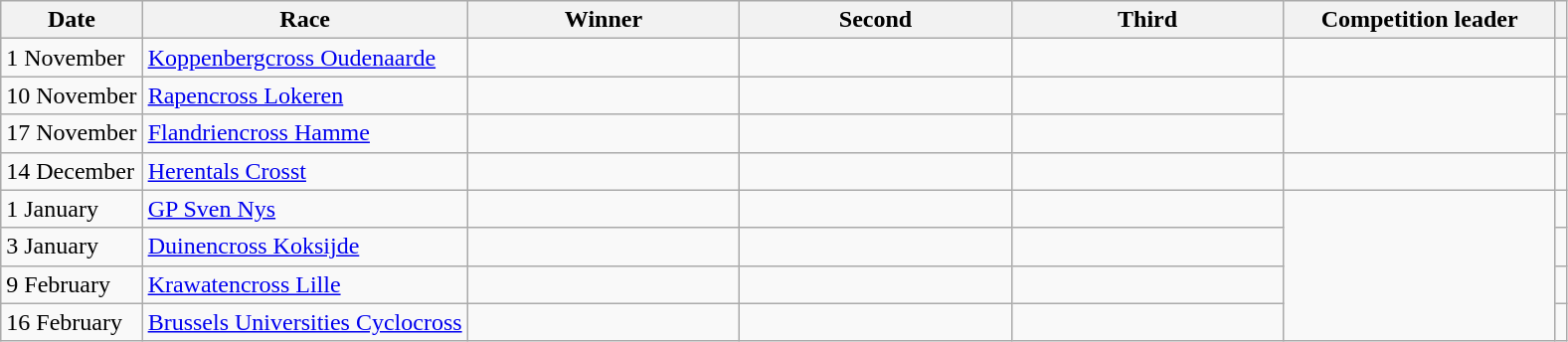<table class="wikitable" style="font-size: 100%; white-space: nowrap;">
<tr>
<th>Date</th>
<th>Race</th>
<th width="175">Winner</th>
<th width="175">Second</th>
<th width="175">Third</th>
<th width="175">Competition leader</th>
<th></th>
</tr>
<tr>
<td>1 November</td>
<td><a href='#'>Koppenbergcross Oudenaarde</a></td>
<td></td>
<td></td>
<td></td>
<td></td>
<td></td>
</tr>
<tr>
<td>10 November</td>
<td><a href='#'>Rapencross Lokeren</a></td>
<td></td>
<td></td>
<td></td>
<td rowspan=2></td>
<td></td>
</tr>
<tr>
<td>17 November</td>
<td><a href='#'>Flandriencross Hamme</a></td>
<td></td>
<td></td>
<td></td>
<td></td>
</tr>
<tr>
<td>14 December</td>
<td><a href='#'>Herentals Crosst</a></td>
<td></td>
<td></td>
<td></td>
<td></td>
<td></td>
</tr>
<tr>
<td>1 January</td>
<td><a href='#'> GP Sven Nys</a></td>
<td></td>
<td></td>
<td></td>
<td rowspan="4"></td>
<td></td>
</tr>
<tr>
<td>3 January</td>
<td><a href='#'>Duinencross Koksijde</a></td>
<td></td>
<td></td>
<td></td>
<td></td>
</tr>
<tr>
<td>9 February</td>
<td><a href='#'>Krawatencross Lille</a></td>
<td></td>
<td></td>
<td></td>
<td></td>
</tr>
<tr>
<td>16 February</td>
<td><a href='#'>Brussels Universities Cyclocross</a></td>
<td></td>
<td></td>
<td></td>
<td></td>
</tr>
</table>
